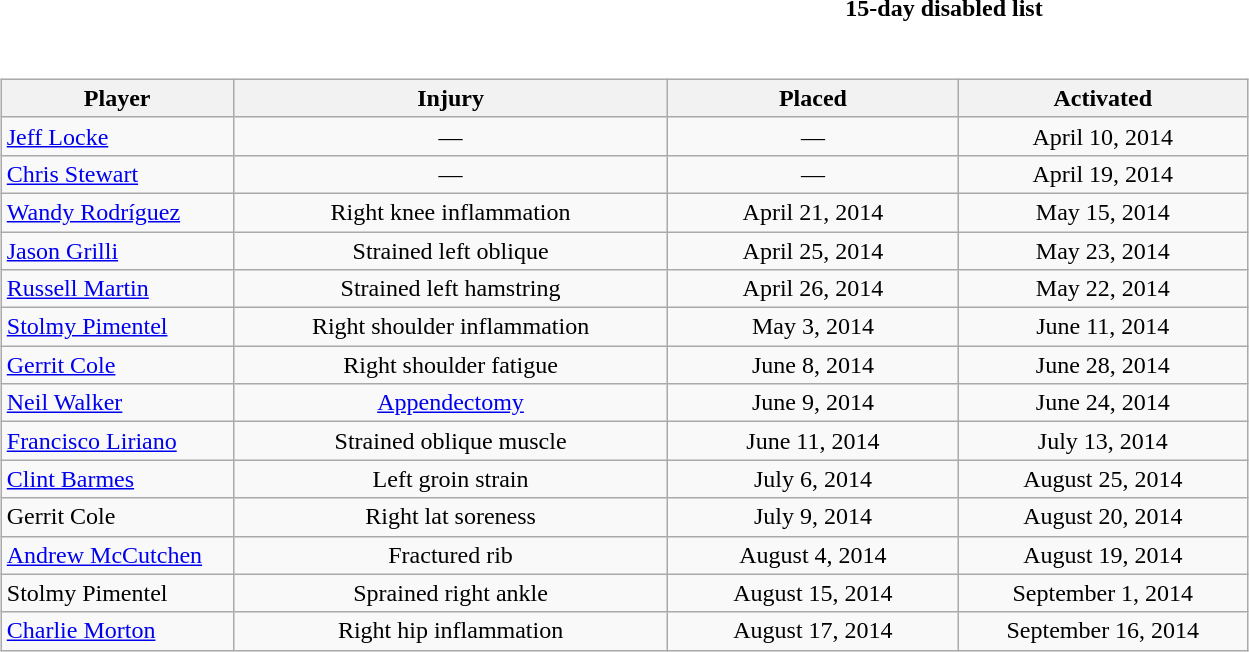<table class="toccolours collapsible collapsed" style="width:100%; background:inherit">
<tr>
<th>15-day disabled list</th>
</tr>
<tr>
<td><br><table class="wikitable" style="width:52em; border:0; text-align:center;">
<tr>
<th width=16%>Player</th>
<th width=30% class=unsortable>Injury</th>
<th width=20% class=unsortable>Placed</th>
<th width=20% class=unsortable>Activated</th>
</tr>
<tr>
<td align=left><a href='#'>Jeff Locke</a></td>
<td>—</td>
<td>—</td>
<td>April 10, 2014</td>
</tr>
<tr>
<td align=left><a href='#'>Chris Stewart</a></td>
<td>—</td>
<td>—</td>
<td>April 19, 2014</td>
</tr>
<tr>
<td align=left><a href='#'>Wandy Rodríguez</a></td>
<td>Right knee inflammation</td>
<td>April 21, 2014</td>
<td>May 15, 2014</td>
</tr>
<tr>
<td align=left><a href='#'>Jason Grilli</a></td>
<td>Strained left oblique</td>
<td>April 25, 2014</td>
<td>May 23, 2014</td>
</tr>
<tr>
<td align=left><a href='#'>Russell Martin</a></td>
<td>Strained left hamstring</td>
<td>April 26, 2014</td>
<td>May 22, 2014</td>
</tr>
<tr>
<td align=left><a href='#'>Stolmy Pimentel</a></td>
<td>Right shoulder inflammation</td>
<td>May 3, 2014</td>
<td>June 11, 2014</td>
</tr>
<tr>
<td align=left><a href='#'>Gerrit Cole</a></td>
<td>Right shoulder fatigue</td>
<td>June 8, 2014</td>
<td>June 28, 2014</td>
</tr>
<tr>
<td align=left><a href='#'>Neil Walker</a></td>
<td><a href='#'>Appendectomy</a></td>
<td>June 9, 2014</td>
<td>June 24, 2014</td>
</tr>
<tr>
<td align=left><a href='#'>Francisco Liriano</a></td>
<td>Strained oblique muscle</td>
<td>June 11, 2014</td>
<td>July 13, 2014</td>
</tr>
<tr>
<td align=left><a href='#'>Clint Barmes</a></td>
<td>Left groin strain</td>
<td>July 6, 2014</td>
<td>August 25, 2014</td>
</tr>
<tr>
<td align=left>Gerrit Cole</td>
<td>Right lat soreness</td>
<td>July 9, 2014</td>
<td>August 20, 2014</td>
</tr>
<tr>
<td align=left><a href='#'>Andrew McCutchen</a></td>
<td>Fractured rib</td>
<td>August 4, 2014</td>
<td>August 19, 2014</td>
</tr>
<tr>
<td align=left>Stolmy Pimentel</td>
<td>Sprained right ankle</td>
<td>August 15, 2014</td>
<td>September 1, 2014</td>
</tr>
<tr>
<td align=left><a href='#'>Charlie Morton</a></td>
<td>Right hip inflammation</td>
<td>August 17, 2014</td>
<td>September 16, 2014</td>
</tr>
</table>
</td>
</tr>
</table>
